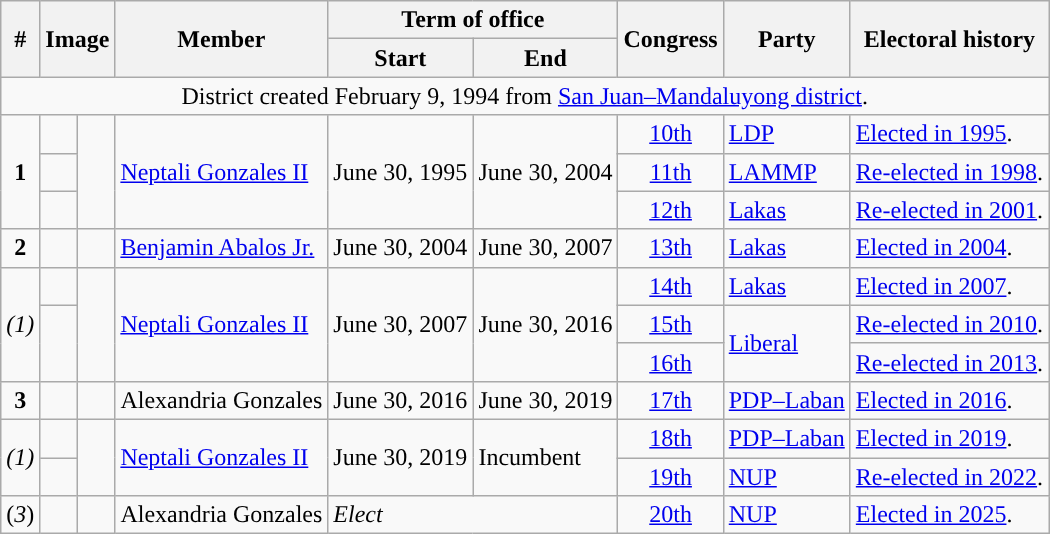<table class="wikitable">
<tr>
<th rowspan="2">#</th>
<th colspan="2" rowspan="2">Image</th>
<th rowspan="2">Member</th>
<th colspan="2">Term of office</th>
<th rowspan="2">Congress</th>
<th rowspan="2">Party</th>
<th rowspan="2">Electoral history</th>
</tr>
<tr>
<th>Start</th>
<th>End</th>
</tr>
<tr>
<td colspan="9" style="text-align:center;">District created February 9, 1994 from <a href='#'>San Juan–Mandaluyong district</a>.</td>
</tr>
<tr>
<td rowspan="3" style="text-align:center;"><strong>1</strong></td>
<td style="color:inherit;background:"></td>
<td rowspan="3"></td>
<td rowspan="3"><a href='#'>Neptali Gonzales II</a></td>
<td rowspan="3">June 30, 1995</td>
<td rowspan="3">June 30, 2004</td>
<td style="text-align:center;"><a href='#'>10th</a></td>
<td><a href='#'>LDP</a></td>
<td><a href='#'>Elected in 1995</a>.</td>
</tr>
<tr>
<td style="color:inherit;background:"></td>
<td style="text-align:center;"><a href='#'>11th</a></td>
<td><a href='#'>LAMMP</a></td>
<td><a href='#'>Re-elected in 1998</a>.</td>
</tr>
<tr>
<td style="color:inherit;background:"></td>
<td style="text-align:center;"><a href='#'>12th</a></td>
<td><a href='#'>Lakas</a></td>
<td><a href='#'>Re-elected in 2001</a>.</td>
</tr>
<tr>
<td style="text-align:center;"><strong>2</strong></td>
<td style="color:inherit;background:"></td>
<td></td>
<td><a href='#'>Benjamin Abalos Jr.</a></td>
<td>June 30, 2004</td>
<td>June 30, 2007</td>
<td style="text-align:center;"><a href='#'>13th</a></td>
<td><a href='#'>Lakas</a></td>
<td><a href='#'>Elected in 2004</a>.</td>
</tr>
<tr>
<td rowspan="3" style="text-align:center;"><em>(1)</em></td>
<td style="color:inherit;background:"></td>
<td rowspan="3"></td>
<td rowspan="3"><a href='#'>Neptali Gonzales II</a></td>
<td rowspan="3">June 30, 2007</td>
<td rowspan="3">June 30, 2016</td>
<td style="text-align:center;"><a href='#'>14th</a></td>
<td><a href='#'>Lakas</a></td>
<td><a href='#'>Elected in 2007</a>.</td>
</tr>
<tr>
<td rowspan="2" style="color:inherit;background:"></td>
<td style="text-align:center;"><a href='#'>15th</a></td>
<td rowspan="2"><a href='#'>Liberal</a></td>
<td><a href='#'>Re-elected in 2010</a>.</td>
</tr>
<tr>
<td style="text-align:center;"><a href='#'>16th</a></td>
<td><a href='#'>Re-elected in 2013</a>.</td>
</tr>
<tr>
<td style="text-align:center;"><strong>3</strong></td>
<td style="color:inherit;background:"></td>
<td></td>
<td>Alexandria Gonzales</td>
<td>June 30, 2016</td>
<td>June 30, 2019</td>
<td style="text-align:center;"><a href='#'>17th</a></td>
<td><a href='#'>PDP–Laban</a></td>
<td><a href='#'>Elected in 2016</a>.</td>
</tr>
<tr>
<td rowspan="2" style="text-align:center;"><em>(1)</em></td>
<td style="color:inherit;background:"></td>
<td rowspan="2"></td>
<td rowspan="2"><a href='#'>Neptali Gonzales II</a></td>
<td rowspan="2">June 30, 2019</td>
<td rowspan="2">Incumbent</td>
<td style="text-align:center;"><a href='#'>18th</a></td>
<td><a href='#'>PDP–Laban</a></td>
<td><a href='#'>Elected in 2019</a>.</td>
</tr>
<tr>
<td style="color:inherit;background:"></td>
<td style="text-align:center;"><a href='#'>19th</a></td>
<td><a href='#'>NUP</a></td>
<td><a href='#'>Re-elected in 2022</a>.</td>
</tr>
<tr>
<td style="text-align:center;">(<em>3</em>)</td>
<td style="color:inherit;background:"></td>
<td></td>
<td>Alexandria Gonzales<br></td>
<td colspan=2><em>Elect</em></td>
<td style="text-align:center;"><a href='#'>20th</a></td>
<td><a href='#'>NUP</a></td>
<td><a href='#'>Elected in 2025</a>.</td>
</tr>
</table>
